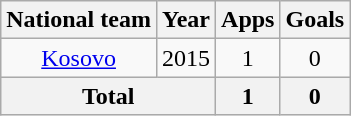<table class=wikitable style="text-align: center;">
<tr>
<th>National team</th>
<th>Year</th>
<th>Apps</th>
<th>Goals</th>
</tr>
<tr>
<td rowspan=1><a href='#'>Kosovo</a></td>
<td>2015</td>
<td>1</td>
<td>0</td>
</tr>
<tr>
<th colspan=2>Total</th>
<th>1</th>
<th>0</th>
</tr>
</table>
